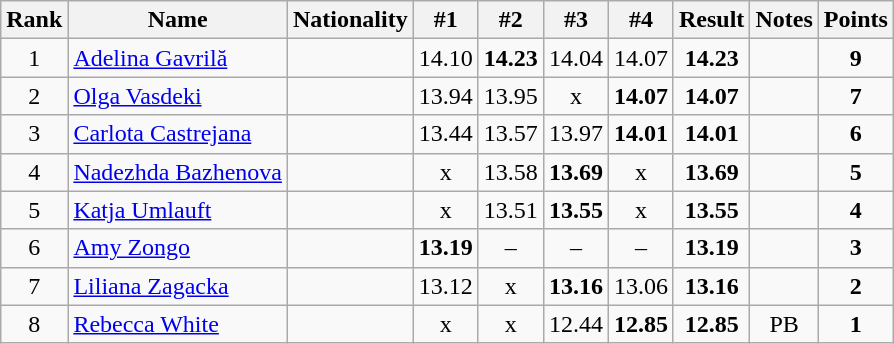<table class="wikitable sortable" style="text-align:center">
<tr>
<th>Rank</th>
<th>Name</th>
<th>Nationality</th>
<th>#1</th>
<th>#2</th>
<th>#3</th>
<th>#4</th>
<th>Result</th>
<th>Notes</th>
<th>Points</th>
</tr>
<tr>
<td>1</td>
<td align=left><a href='#'>Adelina Gavrilă</a></td>
<td align=left></td>
<td>14.10</td>
<td><strong>14.23</strong></td>
<td>14.04</td>
<td>14.07</td>
<td><strong>14.23</strong></td>
<td></td>
<td><strong>9</strong></td>
</tr>
<tr>
<td>2</td>
<td align=left><a href='#'>Olga Vasdeki</a></td>
<td align=left></td>
<td>13.94</td>
<td>13.95</td>
<td>x</td>
<td><strong>14.07</strong></td>
<td><strong>14.07</strong></td>
<td></td>
<td><strong>7</strong></td>
</tr>
<tr>
<td>3</td>
<td align=left><a href='#'>Carlota Castrejana</a></td>
<td align=left></td>
<td>13.44</td>
<td>13.57</td>
<td>13.97</td>
<td><strong>14.01</strong></td>
<td><strong>14.01</strong></td>
<td></td>
<td><strong>6</strong></td>
</tr>
<tr>
<td>4</td>
<td align=left><a href='#'>Nadezhda Bazhenova</a></td>
<td align=left></td>
<td>x</td>
<td>13.58</td>
<td><strong>13.69</strong></td>
<td>x</td>
<td><strong>13.69</strong></td>
<td></td>
<td><strong>5</strong></td>
</tr>
<tr>
<td>5</td>
<td align=left><a href='#'>Katja Umlauft</a></td>
<td align=left></td>
<td>x</td>
<td>13.51</td>
<td><strong>13.55</strong></td>
<td>x</td>
<td><strong>13.55</strong></td>
<td></td>
<td><strong>4</strong></td>
</tr>
<tr>
<td>6</td>
<td align=left><a href='#'>Amy Zongo</a></td>
<td align=left></td>
<td><strong>13.19</strong></td>
<td>–</td>
<td>–</td>
<td>–</td>
<td><strong>13.19</strong></td>
<td></td>
<td><strong>3</strong></td>
</tr>
<tr>
<td>7</td>
<td align=left><a href='#'>Liliana Zagacka</a></td>
<td align=left></td>
<td>13.12</td>
<td>x</td>
<td><strong>13.16</strong></td>
<td>13.06</td>
<td><strong>13.16</strong></td>
<td></td>
<td><strong>2</strong></td>
</tr>
<tr>
<td>8</td>
<td align=left><a href='#'>Rebecca White</a></td>
<td align=left></td>
<td>x</td>
<td>x</td>
<td>12.44</td>
<td><strong>12.85</strong></td>
<td><strong>12.85</strong></td>
<td>PB</td>
<td><strong>1</strong></td>
</tr>
</table>
